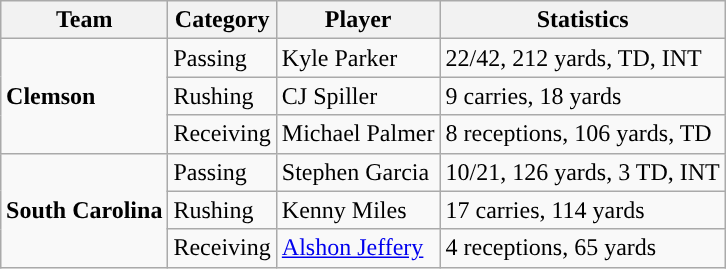<table class="wikitable" style="float: right;">
<tr>
<th>Team</th>
<th>Category</th>
<th>Player</th>
<th>Statistics</th>
</tr>
<tr>
<td rowspan=3><strong>Clemson</strong></td>
<td>Passing</td>
<td>Kyle Parker</td>
<td>22/42, 212 yards, TD, INT</td>
</tr>
<tr>
<td>Rushing</td>
<td>CJ Spiller</td>
<td>9 carries, 18 yards</td>
</tr>
<tr>
<td>Receiving</td>
<td>Michael Palmer</td>
<td>8 receptions, 106 yards, TD</td>
</tr>
<tr>
<td rowspan=3><strong>South Carolina</strong></td>
<td>Passing</td>
<td>Stephen Garcia</td>
<td>10/21, 126 yards, 3 TD, INT</td>
</tr>
<tr>
<td>Rushing</td>
<td>Kenny Miles</td>
<td>17 carries, 114 yards</td>
</tr>
<tr>
<td>Receiving</td>
<td><a href='#'>Alshon Jeffery</a></td>
<td>4 receptions, 65 yards</td>
</tr>
</table>
